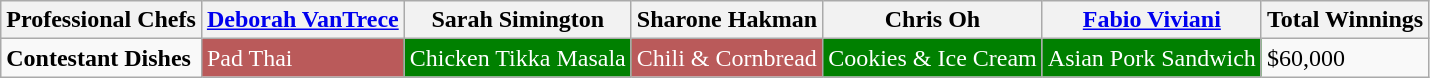<table class="wikitable">
<tr>
<th>Professional Chefs</th>
<th><a href='#'>Deborah VanTrece</a></th>
<th>Sarah Simington</th>
<th>Sharone Hakman</th>
<th>Chris Oh</th>
<th><a href='#'>Fabio Viviani</a></th>
<th>Total Winnings</th>
</tr>
<tr>
<td><strong>Contestant Dishes</strong></td>
<td style="background: #BA5A5A; color: white">Pad Thai</td>
<td style="background: green; color: white">Chicken Tikka Masala</td>
<td style="background: #BA5A5A; color: white">Chili & Cornbread</td>
<td style= "background:green; color: white">Cookies & Ice Cream</td>
<td style="background: green; color: white">Asian Pork Sandwich</td>
<td>$60,000</td>
</tr>
</table>
